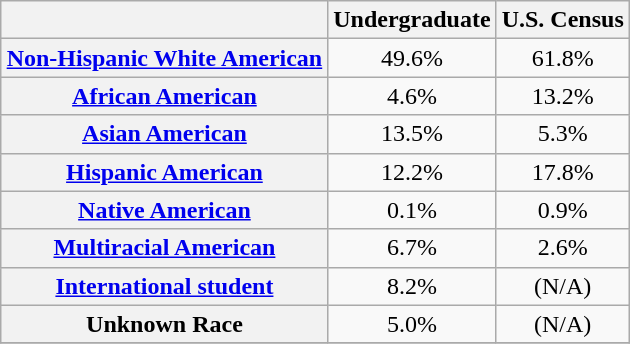<table class="wikitable" style="text-align:center; float:right; margin-left:2em">
<tr>
<th></th>
<th>Undergraduate</th>
<th>U.S. Census</th>
</tr>
<tr>
<th><a href='#'>Non-Hispanic White American</a></th>
<td>49.6%</td>
<td>61.8%</td>
</tr>
<tr>
<th><a href='#'>African American</a></th>
<td>4.6%</td>
<td>13.2%</td>
</tr>
<tr>
<th><a href='#'>Asian American</a></th>
<td>13.5%</td>
<td>5.3%</td>
</tr>
<tr>
<th><a href='#'>Hispanic American</a></th>
<td>12.2%</td>
<td>17.8%</td>
</tr>
<tr>
<th><a href='#'>Native American</a></th>
<td>0.1%</td>
<td>0.9%</td>
</tr>
<tr>
<th><a href='#'>Multiracial American</a></th>
<td>6.7%</td>
<td>2.6%</td>
</tr>
<tr>
<th><a href='#'>International student</a></th>
<td>8.2%</td>
<td>(N/A)</td>
</tr>
<tr>
<th>Unknown Race</th>
<td>5.0%</td>
<td>(N/A)</td>
</tr>
<tr>
</tr>
</table>
